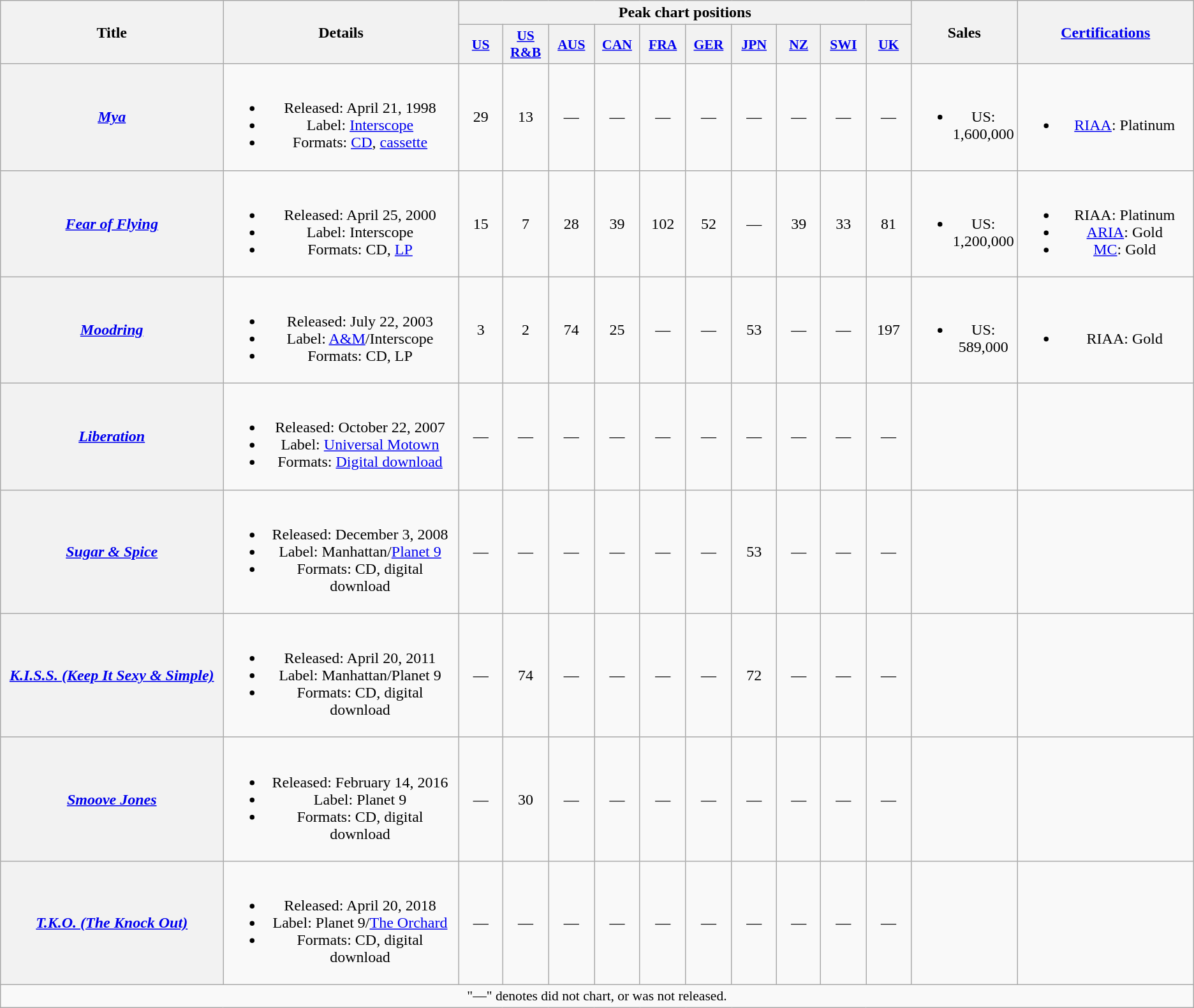<table class="wikitable plainrowheaders" style="text-align:center;" border="1">
<tr>
<th scope="col" rowspan="2" style="width:16em;">Title</th>
<th scope="col" rowspan="2" style="width:16em;">Details</th>
<th scope="col" colspan="10">Peak chart positions</th>
<th scope="col" rowspan="2">Sales</th>
<th scope="col" rowspan="2" style="width:12em;"><a href='#'>Certifications</a></th>
</tr>
<tr>
<th scope="col" style="width:3em;font-size:90%;"><a href='#'>US</a><br></th>
<th scope="col" style="width:3em;font-size:90%;"><a href='#'>US R&B</a><br></th>
<th scope="col" style="width:3em;font-size:90%;"><a href='#'>AUS</a><br></th>
<th scope="col" style="width:3em;font-size:90%;"><a href='#'>CAN</a><br></th>
<th scope="col" style="width:3em;font-size:90%;"><a href='#'>FRA</a><br></th>
<th scope="col" style="width:3em;font-size:90%;"><a href='#'>GER</a><br></th>
<th scope="col" style="width:3em;font-size:90%;"><a href='#'>JPN</a><br></th>
<th scope="col" style="width:3em;font-size:90%;"><a href='#'>NZ</a><br></th>
<th scope="col" style="width:3em;font-size:90%;"><a href='#'>SWI</a><br></th>
<th scope="col" style="width:3em;font-size:90%;"><a href='#'>UK</a><br></th>
</tr>
<tr>
<th scope="row"><em><a href='#'>Mya</a></em></th>
<td><br><ul><li>Released: April 21, 1998</li><li>Label: <a href='#'>Interscope</a></li><li>Formats: <a href='#'>CD</a>, <a href='#'>cassette</a></li></ul></td>
<td>29</td>
<td>13</td>
<td>—</td>
<td>—</td>
<td>—</td>
<td>—</td>
<td>—</td>
<td>—</td>
<td>—</td>
<td>—</td>
<td><br><ul><li>US: 1,600,000</li></ul></td>
<td><br><ul><li><a href='#'>RIAA</a>: Platinum</li></ul></td>
</tr>
<tr>
<th scope="row"><em><a href='#'>Fear of Flying</a></em></th>
<td><br><ul><li>Released: April 25, 2000</li><li>Label: Interscope</li><li>Formats: CD, <a href='#'>LP</a></li></ul></td>
<td>15</td>
<td>7</td>
<td>28</td>
<td>39</td>
<td>102</td>
<td>52</td>
<td>—</td>
<td>39</td>
<td>33</td>
<td>81</td>
<td><br><ul><li>US: 1,200,000</li></ul></td>
<td><br><ul><li>RIAA: Platinum</li><li><a href='#'>ARIA</a>: Gold</li><li><a href='#'>MC</a>: Gold</li></ul></td>
</tr>
<tr>
<th scope="row"><em><a href='#'>Moodring</a></em></th>
<td><br><ul><li>Released: July 22, 2003</li><li>Label: <a href='#'>A&M</a>/Interscope</li><li>Formats: CD, LP</li></ul></td>
<td>3</td>
<td>2</td>
<td>74</td>
<td>25</td>
<td>—</td>
<td>—</td>
<td>53</td>
<td>—</td>
<td>—</td>
<td>197</td>
<td><br><ul><li>US: 589,000</li></ul></td>
<td><br><ul><li>RIAA: Gold</li></ul></td>
</tr>
<tr>
<th scope="row"><em><a href='#'>Liberation</a></em></th>
<td><br><ul><li>Released: October 22, 2007</li><li>Label: <a href='#'>Universal Motown</a></li><li>Formats: <a href='#'>Digital download</a></li></ul></td>
<td>—</td>
<td>—</td>
<td>—</td>
<td>—</td>
<td>—</td>
<td>—</td>
<td>—</td>
<td>—</td>
<td>—</td>
<td>—</td>
<td></td>
<td></td>
</tr>
<tr>
<th scope="row"><em><a href='#'>Sugar & Spice</a></em></th>
<td><br><ul><li>Released: December 3, 2008</li><li>Label: Manhattan/<a href='#'>Planet 9</a></li><li>Formats: CD, digital download</li></ul></td>
<td>—</td>
<td>—</td>
<td>—</td>
<td>—</td>
<td>—</td>
<td>—</td>
<td>53</td>
<td>—</td>
<td>—</td>
<td>—</td>
<td></td>
<td></td>
</tr>
<tr>
<th scope="row"><em><a href='#'>K.I.S.S. (Keep It Sexy & Simple)</a></em></th>
<td><br><ul><li>Released: April 20, 2011</li><li>Label: Manhattan/Planet 9</li><li>Formats: CD, digital download</li></ul></td>
<td>—</td>
<td>74</td>
<td>—</td>
<td>—</td>
<td>—</td>
<td>—</td>
<td>72</td>
<td>—</td>
<td>—</td>
<td>—</td>
<td></td>
<td></td>
</tr>
<tr>
<th scope="row"><em><a href='#'>Smoove Jones</a></em></th>
<td><br><ul><li>Released: February 14, 2016</li><li>Label: Planet 9</li><li>Formats: CD, digital download</li></ul></td>
<td>—</td>
<td>30</td>
<td>—</td>
<td>—</td>
<td>—</td>
<td>—</td>
<td>—</td>
<td>—</td>
<td>—</td>
<td>—</td>
<td></td>
<td></td>
</tr>
<tr>
<th scope="row"><em><a href='#'>T.K.O. (The Knock Out)</a></em></th>
<td><br><ul><li>Released: April 20, 2018</li><li>Label: Planet 9/<a href='#'>The Orchard</a></li><li>Formats: CD, digital download</li></ul></td>
<td>—</td>
<td>—</td>
<td>—</td>
<td>—</td>
<td>—</td>
<td>—</td>
<td>—</td>
<td>—</td>
<td>—</td>
<td>—</td>
<td></td>
<td></td>
</tr>
<tr>
<td colspan="14" style="font-size:90%">"—" denotes did not chart, or was not released.</td>
</tr>
</table>
